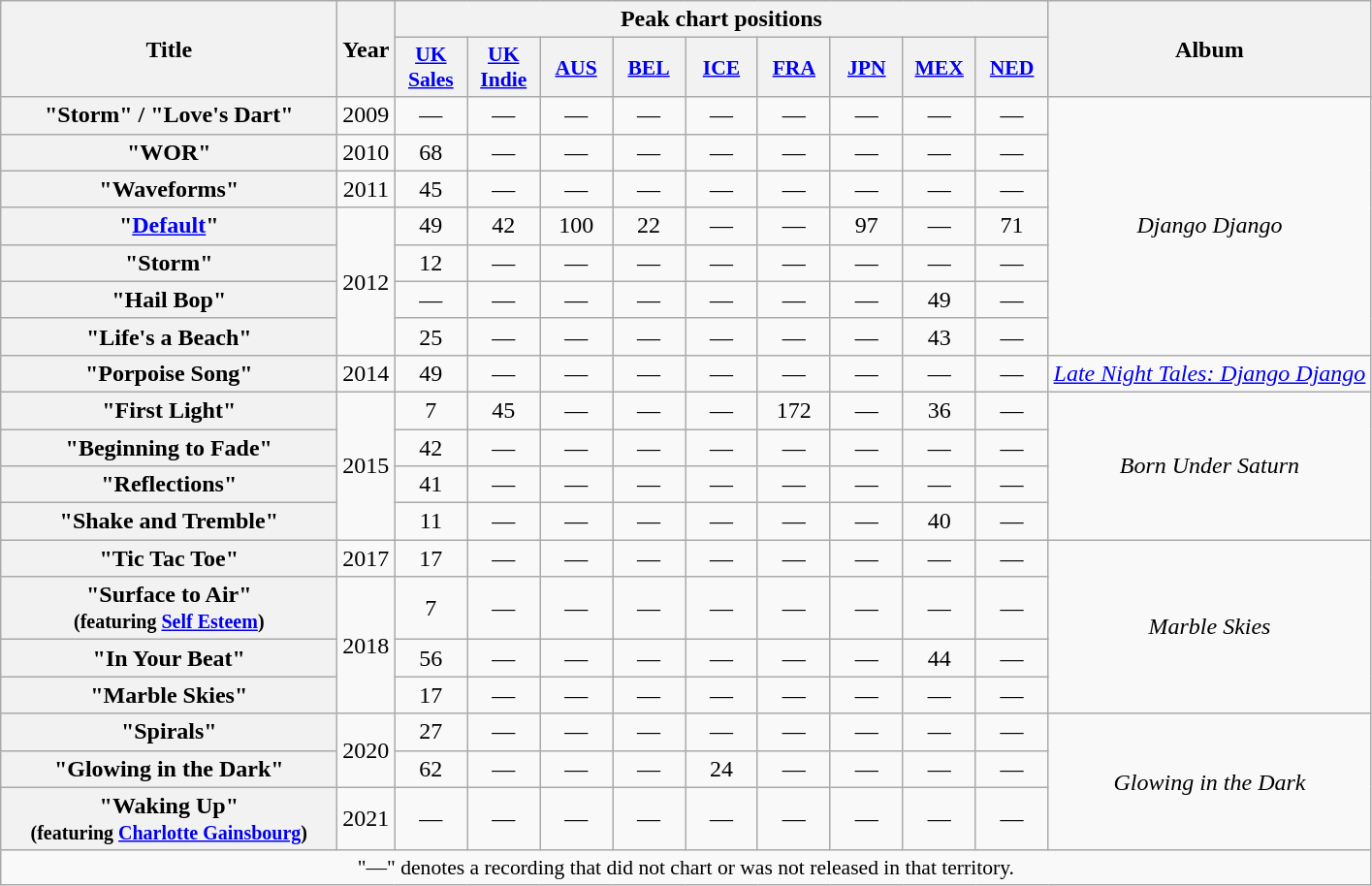<table class="wikitable plainrowheaders" style="text-align:center;">
<tr>
<th scope="col" rowspan="2" style="width:14em;">Title</th>
<th scope="col" rowspan="2">Year</th>
<th scope="col" colspan="9">Peak chart positions</th>
<th scope="col" rowspan="2">Album</th>
</tr>
<tr>
<th scope="col" style="width:3em;font-size:90%;"><a href='#'>UK<br>Sales</a><br></th>
<th scope="col" style="width:3em;font-size:90%;"><a href='#'>UK<br>Indie</a><br></th>
<th scope="col" style="width:3em;font-size:90%;"><a href='#'>AUS</a><br></th>
<th scope="col" style="width:3em;font-size:90%;"><a href='#'>BEL</a><br></th>
<th scope="col" style="width:3em;font-size:90%;"><a href='#'>ICE</a><br></th>
<th scope="col" style="width:3em;font-size:90%;"><a href='#'>FRA</a><br></th>
<th scope="col" style="width:3em;font-size:90%;"><a href='#'>JPN</a><br></th>
<th scope="col" style="width:3em;font-size:90%;"><a href='#'>MEX</a><br></th>
<th scope="col" style="width:3em;font-size:90%;"><a href='#'>NED</a><br></th>
</tr>
<tr>
<th scope="row">"Storm" / "Love's Dart"</th>
<td>2009</td>
<td>—</td>
<td>—</td>
<td>—</td>
<td>—</td>
<td>—</td>
<td>—</td>
<td>—</td>
<td>—</td>
<td>—</td>
<td rowspan="7"><em>Django Django</em></td>
</tr>
<tr>
<th scope="row">"WOR"</th>
<td>2010</td>
<td>68</td>
<td>—</td>
<td>—</td>
<td>—</td>
<td>—</td>
<td>—</td>
<td>—</td>
<td>—</td>
<td>—</td>
</tr>
<tr>
<th scope="row">"Waveforms"</th>
<td>2011</td>
<td>45</td>
<td>—</td>
<td>—</td>
<td>—</td>
<td>—</td>
<td>—</td>
<td>—</td>
<td>—</td>
<td>—</td>
</tr>
<tr>
<th scope="row">"<a href='#'>Default</a>"</th>
<td rowspan="4">2012</td>
<td>49</td>
<td>42</td>
<td>100</td>
<td>22</td>
<td>—</td>
<td>—</td>
<td>97</td>
<td>—</td>
<td>71</td>
</tr>
<tr>
<th scope="row">"Storm"</th>
<td>12</td>
<td>—</td>
<td>—</td>
<td>—</td>
<td>—</td>
<td>—</td>
<td>—</td>
<td>—</td>
<td>—</td>
</tr>
<tr>
<th scope="row">"Hail Bop"</th>
<td>—</td>
<td>—</td>
<td>—</td>
<td>—</td>
<td>—</td>
<td>—</td>
<td>—</td>
<td>49</td>
<td>—</td>
</tr>
<tr>
<th scope="row">"Life's a Beach"</th>
<td>25</td>
<td>—</td>
<td>—</td>
<td>—</td>
<td>—</td>
<td>—</td>
<td>—</td>
<td>43</td>
<td>—</td>
</tr>
<tr>
<th scope="row">"Porpoise Song"</th>
<td>2014</td>
<td>49</td>
<td>—</td>
<td>—</td>
<td>—</td>
<td>—</td>
<td>—</td>
<td>—</td>
<td>—</td>
<td>—</td>
<td><em><a href='#'>Late Night Tales: Django Django</a></em></td>
</tr>
<tr>
<th scope="row">"First Light"</th>
<td rowspan="4">2015</td>
<td>7</td>
<td>45</td>
<td>—</td>
<td>—</td>
<td>—</td>
<td>172</td>
<td>—</td>
<td>36</td>
<td>—</td>
<td rowspan="4"><em>Born Under Saturn</em></td>
</tr>
<tr>
<th scope="row">"Beginning to Fade"</th>
<td>42</td>
<td>—</td>
<td>—</td>
<td>—</td>
<td>—</td>
<td>—</td>
<td>—</td>
<td>—</td>
<td>—</td>
</tr>
<tr>
<th scope="row">"Reflections"</th>
<td>41</td>
<td>—</td>
<td>—</td>
<td>—</td>
<td>—</td>
<td>—</td>
<td>—</td>
<td>—</td>
<td>—</td>
</tr>
<tr>
<th scope="row">"Shake and Tremble"</th>
<td>11</td>
<td>—</td>
<td>—</td>
<td>—</td>
<td>—</td>
<td>—</td>
<td>—</td>
<td>40</td>
<td>—</td>
</tr>
<tr>
<th scope="row">"Tic Tac Toe"</th>
<td>2017</td>
<td>17</td>
<td>—</td>
<td>—</td>
<td>—</td>
<td>—</td>
<td>—</td>
<td>—</td>
<td>—</td>
<td>—</td>
<td rowspan="4"><em>Marble Skies</em></td>
</tr>
<tr>
<th scope="row">"Surface to Air"<br><small>(featuring <a href='#'>Self Esteem</a>)</small></th>
<td rowspan="3">2018</td>
<td>7</td>
<td>—</td>
<td>—</td>
<td>—</td>
<td>—</td>
<td>—</td>
<td>—</td>
<td>—</td>
<td>—</td>
</tr>
<tr>
<th scope="row">"In Your Beat"</th>
<td>56</td>
<td>—</td>
<td>—</td>
<td>—</td>
<td>—</td>
<td>—</td>
<td>—</td>
<td>44</td>
<td>—</td>
</tr>
<tr>
<th scope="row">"Marble Skies"</th>
<td>17</td>
<td>—</td>
<td>—</td>
<td>—</td>
<td>—</td>
<td>—</td>
<td>—</td>
<td>—</td>
<td>—</td>
</tr>
<tr>
<th scope="row">"Spirals"</th>
<td rowspan="2">2020</td>
<td>27</td>
<td>—</td>
<td>—</td>
<td>—</td>
<td>—</td>
<td>—</td>
<td>—</td>
<td>—</td>
<td>—</td>
<td rowspan="3"><em>Glowing in the Dark</em></td>
</tr>
<tr>
<th scope="row">"Glowing in the Dark"</th>
<td>62</td>
<td>—</td>
<td>—</td>
<td>—</td>
<td>24</td>
<td>—</td>
<td>—</td>
<td>—</td>
<td>—</td>
</tr>
<tr>
<th scope="row">"Waking Up"<br><small>(featuring <a href='#'>Charlotte Gainsbourg</a>)</small></th>
<td>2021</td>
<td>—</td>
<td>—</td>
<td>—</td>
<td>—</td>
<td>—</td>
<td>—</td>
<td>—</td>
<td>—</td>
<td>—</td>
</tr>
<tr>
<td colspan="15" style="font-size:90%">"—" denotes a recording that did not chart or was not released in that territory.</td>
</tr>
</table>
